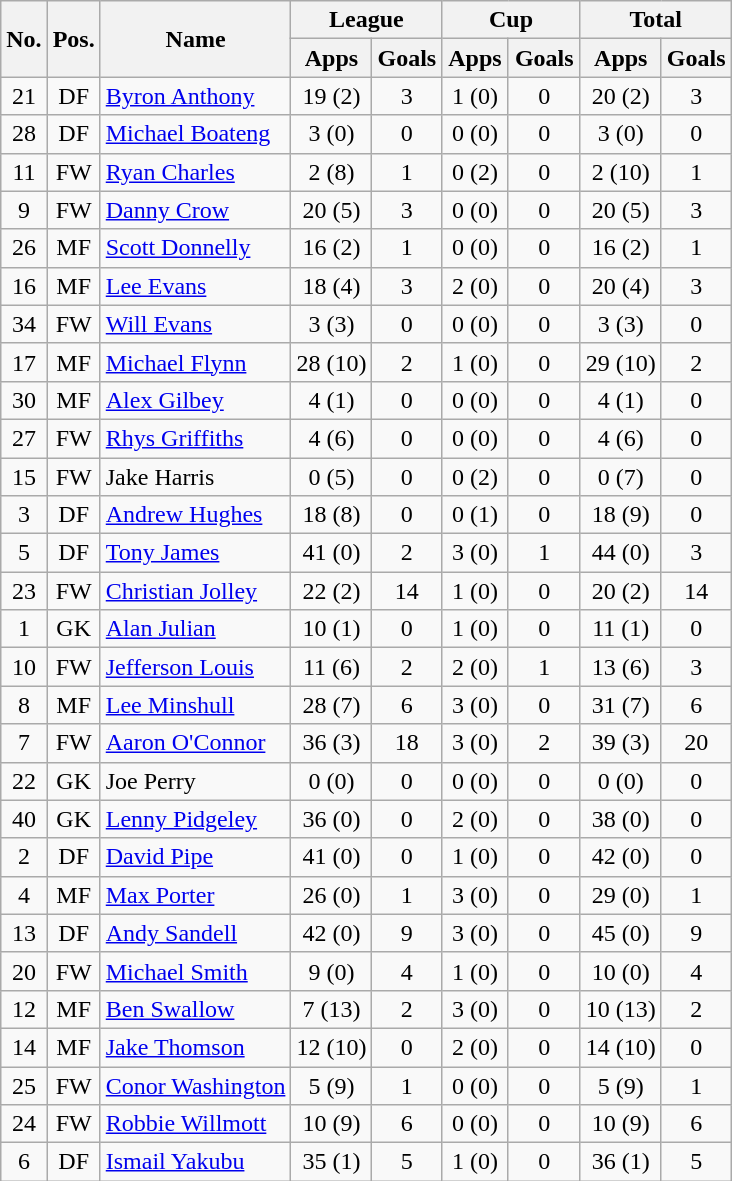<table class="wikitable" style="text-align:center">
<tr>
<th rowspan="2">No.</th>
<th rowspan="2">Pos.</th>
<th rowspan="2">Name</th>
<th colspan="2" width="85">League</th>
<th colspan="2" width="85">Cup</th>
<th colspan="2" width="85">Total</th>
</tr>
<tr>
<th>Apps</th>
<th>Goals</th>
<th>Apps</th>
<th>Goals</th>
<th>Apps</th>
<th>Goals</th>
</tr>
<tr>
<td>21</td>
<td>DF</td>
<td align="left"> <a href='#'>Byron Anthony</a></td>
<td>19 (2)</td>
<td>3</td>
<td>1 (0)</td>
<td>0</td>
<td>20 (2)</td>
<td>3</td>
</tr>
<tr>
<td>28</td>
<td>DF</td>
<td align="left"> <a href='#'>Michael Boateng</a></td>
<td>3 (0)</td>
<td>0</td>
<td>0 (0)</td>
<td>0</td>
<td>3 (0)</td>
<td>0</td>
</tr>
<tr>
<td>11</td>
<td>FW</td>
<td align="left"> <a href='#'>Ryan Charles</a></td>
<td>2 (8)</td>
<td>1</td>
<td>0 (2)</td>
<td>0</td>
<td>2 (10)</td>
<td>1</td>
</tr>
<tr>
<td>9</td>
<td>FW</td>
<td align="left"> <a href='#'>Danny Crow</a></td>
<td>20 (5)</td>
<td>3</td>
<td>0 (0)</td>
<td>0</td>
<td>20 (5)</td>
<td>3</td>
</tr>
<tr>
<td>26</td>
<td>MF</td>
<td align="left"> <a href='#'>Scott Donnelly</a></td>
<td>16 (2)</td>
<td>1</td>
<td>0 (0)</td>
<td>0</td>
<td>16 (2)</td>
<td>1</td>
</tr>
<tr>
<td>16</td>
<td>MF</td>
<td align="left"> <a href='#'>Lee Evans</a></td>
<td>18 (4)</td>
<td>3</td>
<td>2 (0)</td>
<td>0</td>
<td>20 (4)</td>
<td>3</td>
</tr>
<tr>
<td>34</td>
<td>FW</td>
<td align="left"> <a href='#'>Will Evans</a></td>
<td>3 (3)</td>
<td>0</td>
<td>0 (0)</td>
<td>0</td>
<td>3 (3)</td>
<td>0</td>
</tr>
<tr>
<td>17</td>
<td>MF</td>
<td align="left"> <a href='#'>Michael Flynn</a></td>
<td>28 (10)</td>
<td>2</td>
<td>1 (0)</td>
<td>0</td>
<td>29 (10)</td>
<td>2</td>
</tr>
<tr>
<td>30</td>
<td>MF</td>
<td align="left"> <a href='#'>Alex Gilbey</a></td>
<td>4 (1)</td>
<td>0</td>
<td>0 (0)</td>
<td>0</td>
<td>4 (1)</td>
<td>0</td>
</tr>
<tr>
<td>27</td>
<td>FW</td>
<td align="left"> <a href='#'>Rhys Griffiths</a></td>
<td>4 (6)</td>
<td>0</td>
<td>0 (0)</td>
<td>0</td>
<td>4 (6)</td>
<td>0</td>
</tr>
<tr>
<td>15</td>
<td>FW</td>
<td align="left"> Jake Harris</td>
<td>0 (5)</td>
<td>0</td>
<td>0 (2)</td>
<td>0</td>
<td>0 (7)</td>
<td>0</td>
</tr>
<tr>
<td>3</td>
<td>DF</td>
<td align="left"> <a href='#'>Andrew Hughes</a></td>
<td>18 (8)</td>
<td>0</td>
<td>0 (1)</td>
<td>0</td>
<td>18 (9)</td>
<td>0</td>
</tr>
<tr>
<td>5</td>
<td>DF</td>
<td align="left"> <a href='#'>Tony James</a></td>
<td>41 (0)</td>
<td>2</td>
<td>3 (0)</td>
<td>1</td>
<td>44 (0)</td>
<td>3</td>
</tr>
<tr>
<td>23</td>
<td>FW</td>
<td align="left"> <a href='#'>Christian Jolley</a></td>
<td>22 (2)</td>
<td>14</td>
<td>1 (0)</td>
<td>0</td>
<td>20 (2)</td>
<td>14</td>
</tr>
<tr>
<td>1</td>
<td>GK</td>
<td align="left"> <a href='#'>Alan Julian</a></td>
<td>10 (1)</td>
<td>0</td>
<td>1 (0)</td>
<td>0</td>
<td>11 (1)</td>
<td>0</td>
</tr>
<tr>
<td>10</td>
<td>FW</td>
<td align="left"> <a href='#'>Jefferson Louis</a></td>
<td>11 (6)</td>
<td>2</td>
<td>2 (0)</td>
<td>1</td>
<td>13 (6)</td>
<td>3</td>
</tr>
<tr>
<td>8</td>
<td>MF</td>
<td align="left"> <a href='#'>Lee Minshull</a></td>
<td>28 (7)</td>
<td>6</td>
<td>3 (0)</td>
<td>0</td>
<td>31 (7)</td>
<td>6</td>
</tr>
<tr>
<td>7</td>
<td>FW</td>
<td align="left"> <a href='#'>Aaron O'Connor</a></td>
<td>36 (3)</td>
<td>18</td>
<td>3 (0)</td>
<td>2</td>
<td>39 (3)</td>
<td>20</td>
</tr>
<tr>
<td>22</td>
<td>GK</td>
<td align="left"> Joe Perry</td>
<td>0 (0)</td>
<td>0</td>
<td>0 (0)</td>
<td>0</td>
<td>0 (0)</td>
<td>0</td>
</tr>
<tr>
<td>40</td>
<td>GK</td>
<td align="left"> <a href='#'>Lenny Pidgeley</a></td>
<td>36 (0)</td>
<td>0</td>
<td>2 (0)</td>
<td>0</td>
<td>38 (0)</td>
<td>0</td>
</tr>
<tr>
<td>2</td>
<td>DF</td>
<td align="left"> <a href='#'>David Pipe</a></td>
<td>41 (0)</td>
<td>0</td>
<td>1 (0)</td>
<td>0</td>
<td>42 (0)</td>
<td>0</td>
</tr>
<tr>
<td>4</td>
<td>MF</td>
<td align="left"> <a href='#'>Max Porter</a></td>
<td>26 (0)</td>
<td>1</td>
<td>3 (0)</td>
<td>0</td>
<td>29 (0)</td>
<td>1</td>
</tr>
<tr>
<td>13</td>
<td>DF</td>
<td align="left"> <a href='#'>Andy Sandell</a></td>
<td>42 (0)</td>
<td>9</td>
<td>3 (0)</td>
<td>0</td>
<td>45 (0)</td>
<td>9</td>
</tr>
<tr>
<td>20</td>
<td>FW</td>
<td align="left"> <a href='#'>Michael Smith</a></td>
<td>9 (0)</td>
<td>4</td>
<td>1 (0)</td>
<td>0</td>
<td>10 (0)</td>
<td>4</td>
</tr>
<tr>
<td>12</td>
<td>MF</td>
<td align="left"> <a href='#'>Ben Swallow</a></td>
<td>7 (13)</td>
<td>2</td>
<td>3 (0)</td>
<td>0</td>
<td>10 (13)</td>
<td>2</td>
</tr>
<tr>
<td>14</td>
<td>MF</td>
<td align="left"> <a href='#'>Jake Thomson</a></td>
<td>12 (10)</td>
<td>0</td>
<td>2 (0)</td>
<td>0</td>
<td>14 (10)</td>
<td>0</td>
</tr>
<tr>
<td>25</td>
<td>FW</td>
<td align="left"> <a href='#'>Conor Washington</a></td>
<td>5 (9)</td>
<td>1</td>
<td>0 (0)</td>
<td>0</td>
<td>5 (9)</td>
<td>1</td>
</tr>
<tr>
<td>24</td>
<td>FW</td>
<td align="left"> <a href='#'>Robbie Willmott</a></td>
<td>10 (9)</td>
<td>6</td>
<td>0 (0)</td>
<td>0</td>
<td>10 (9)</td>
<td>6</td>
</tr>
<tr>
<td>6</td>
<td>DF</td>
<td align="left"> <a href='#'>Ismail Yakubu</a></td>
<td>35 (1)</td>
<td>5</td>
<td>1 (0)</td>
<td>0</td>
<td>36 (1)</td>
<td>5</td>
</tr>
</table>
